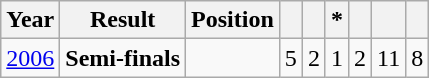<table class="wikitable" style="text-align: center;">
<tr>
<th>Year</th>
<th>Result</th>
<th>Position</th>
<th></th>
<th></th>
<th>*</th>
<th></th>
<th></th>
<th></th>
</tr>
<tr>
<td><a href='#'>2006</a></td>
<td><strong>Semi-finals</strong></td>
<td></td>
<td>5</td>
<td>2</td>
<td>1</td>
<td>2</td>
<td>11</td>
<td>8</td>
</tr>
</table>
